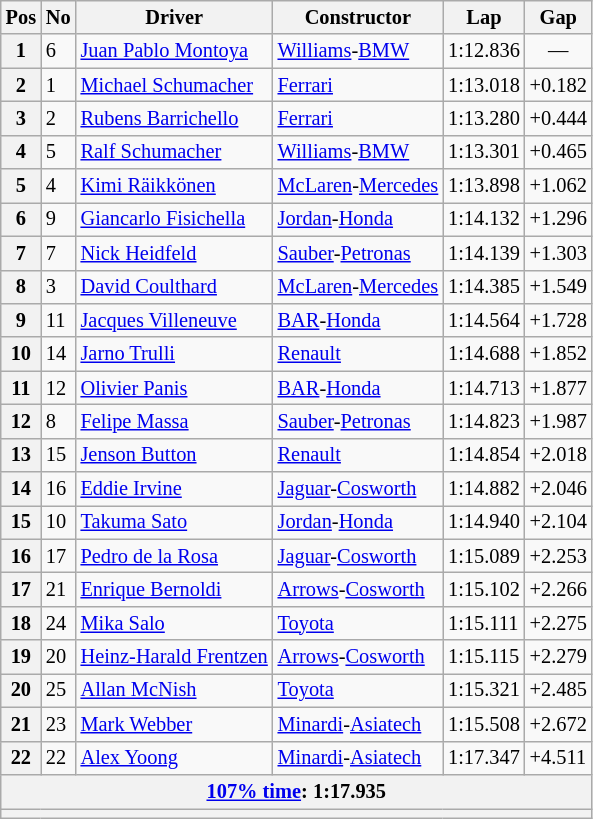<table class="wikitable sortable" style="font-size:85%;">
<tr>
<th>Pos</th>
<th>No</th>
<th>Driver</th>
<th>Constructor</th>
<th>Lap</th>
<th>Gap</th>
</tr>
<tr>
<th>1</th>
<td>6</td>
<td> <a href='#'>Juan Pablo Montoya</a></td>
<td><a href='#'>Williams</a>-<a href='#'>BMW</a></td>
<td>1:12.836</td>
<td align="center">—</td>
</tr>
<tr>
<th>2</th>
<td>1</td>
<td> <a href='#'>Michael Schumacher</a></td>
<td><a href='#'>Ferrari</a></td>
<td>1:13.018</td>
<td>+0.182</td>
</tr>
<tr>
<th>3</th>
<td>2</td>
<td> <a href='#'>Rubens Barrichello</a></td>
<td><a href='#'>Ferrari</a></td>
<td>1:13.280</td>
<td>+0.444</td>
</tr>
<tr>
<th>4</th>
<td>5</td>
<td> <a href='#'>Ralf Schumacher</a></td>
<td><a href='#'>Williams</a>-<a href='#'>BMW</a></td>
<td>1:13.301</td>
<td>+0.465</td>
</tr>
<tr>
<th>5</th>
<td>4</td>
<td> <a href='#'>Kimi Räikkönen</a></td>
<td><a href='#'>McLaren</a>-<a href='#'>Mercedes</a></td>
<td>1:13.898</td>
<td>+1.062</td>
</tr>
<tr>
<th>6</th>
<td>9</td>
<td> <a href='#'>Giancarlo Fisichella</a></td>
<td><a href='#'>Jordan</a>-<a href='#'>Honda</a></td>
<td>1:14.132</td>
<td>+1.296</td>
</tr>
<tr>
<th>7</th>
<td>7</td>
<td> <a href='#'>Nick Heidfeld</a></td>
<td><a href='#'>Sauber</a>-<a href='#'>Petronas</a></td>
<td>1:14.139</td>
<td>+1.303</td>
</tr>
<tr>
<th>8</th>
<td>3</td>
<td> <a href='#'>David Coulthard</a></td>
<td><a href='#'>McLaren</a>-<a href='#'>Mercedes</a></td>
<td>1:14.385</td>
<td>+1.549</td>
</tr>
<tr>
<th>9</th>
<td>11</td>
<td> <a href='#'>Jacques Villeneuve</a></td>
<td><a href='#'>BAR</a>-<a href='#'>Honda</a></td>
<td>1:14.564</td>
<td>+1.728</td>
</tr>
<tr>
<th>10</th>
<td>14</td>
<td> <a href='#'>Jarno Trulli</a></td>
<td><a href='#'>Renault</a></td>
<td>1:14.688</td>
<td>+1.852</td>
</tr>
<tr>
<th>11</th>
<td>12</td>
<td> <a href='#'>Olivier Panis</a></td>
<td><a href='#'>BAR</a>-<a href='#'>Honda</a></td>
<td>1:14.713</td>
<td>+1.877</td>
</tr>
<tr>
<th>12</th>
<td>8</td>
<td> <a href='#'>Felipe Massa</a></td>
<td><a href='#'>Sauber</a>-<a href='#'>Petronas</a></td>
<td>1:14.823</td>
<td>+1.987</td>
</tr>
<tr>
<th>13</th>
<td>15</td>
<td> <a href='#'>Jenson Button</a></td>
<td><a href='#'>Renault</a></td>
<td>1:14.854</td>
<td>+2.018</td>
</tr>
<tr>
<th>14</th>
<td>16</td>
<td> <a href='#'>Eddie Irvine</a></td>
<td><a href='#'>Jaguar</a>-<a href='#'>Cosworth</a></td>
<td>1:14.882</td>
<td>+2.046</td>
</tr>
<tr>
<th>15</th>
<td>10</td>
<td> <a href='#'>Takuma Sato</a></td>
<td><a href='#'>Jordan</a>-<a href='#'>Honda</a></td>
<td>1:14.940</td>
<td>+2.104</td>
</tr>
<tr>
<th>16</th>
<td>17</td>
<td> <a href='#'>Pedro de la Rosa</a></td>
<td><a href='#'>Jaguar</a>-<a href='#'>Cosworth</a></td>
<td>1:15.089</td>
<td>+2.253</td>
</tr>
<tr>
<th>17</th>
<td>21</td>
<td> <a href='#'>Enrique Bernoldi</a></td>
<td><a href='#'>Arrows</a>-<a href='#'>Cosworth</a></td>
<td>1:15.102</td>
<td>+2.266</td>
</tr>
<tr>
<th>18</th>
<td>24</td>
<td> <a href='#'>Mika Salo</a></td>
<td><a href='#'>Toyota</a></td>
<td>1:15.111</td>
<td>+2.275</td>
</tr>
<tr>
<th>19</th>
<td>20</td>
<td> <a href='#'>Heinz-Harald Frentzen</a></td>
<td><a href='#'>Arrows</a>-<a href='#'>Cosworth</a></td>
<td>1:15.115</td>
<td>+2.279</td>
</tr>
<tr>
<th>20</th>
<td>25</td>
<td> <a href='#'>Allan McNish</a></td>
<td><a href='#'>Toyota</a></td>
<td>1:15.321</td>
<td>+2.485</td>
</tr>
<tr>
<th>21</th>
<td>23</td>
<td> <a href='#'>Mark Webber</a></td>
<td><a href='#'>Minardi</a>-<a href='#'>Asiatech</a></td>
<td>1:15.508</td>
<td>+2.672</td>
</tr>
<tr>
<th>22</th>
<td>22</td>
<td> <a href='#'>Alex Yoong</a></td>
<td><a href='#'>Minardi</a>-<a href='#'>Asiatech</a></td>
<td>1:17.347</td>
<td>+4.511</td>
</tr>
<tr>
<th colspan="6"><a href='#'>107% time</a>: 1:17.935</th>
</tr>
<tr>
<th colspan="8"></th>
</tr>
</table>
